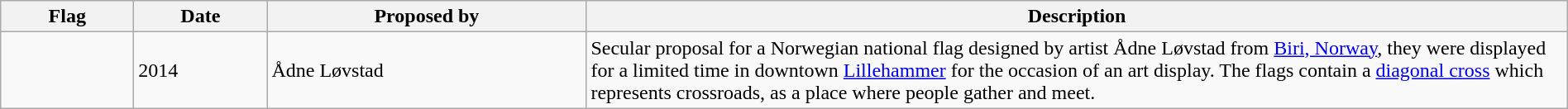<table class="wikitable" width="100%">
<tr>
<th style="width:100px;">Flag</th>
<th style="width:100px;">Date</th>
<th style="width:250px;">Proposed by</th>
<th style="min-width:250px">Description</th>
</tr>
<tr>
<td></td>
<td>2014</td>
<td>Ådne Løvstad</td>
<td>Secular proposal for a Norwegian national flag designed by artist Ådne Løvstad from <a href='#'>Biri, Norway</a>, they were displayed for a limited time in downtown <a href='#'>Lillehammer</a> for the occasion of an art display. The flags contain a <a href='#'>diagonal cross</a> which represents crossroads, as a place where people gather and meet.</td>
</tr>
</table>
